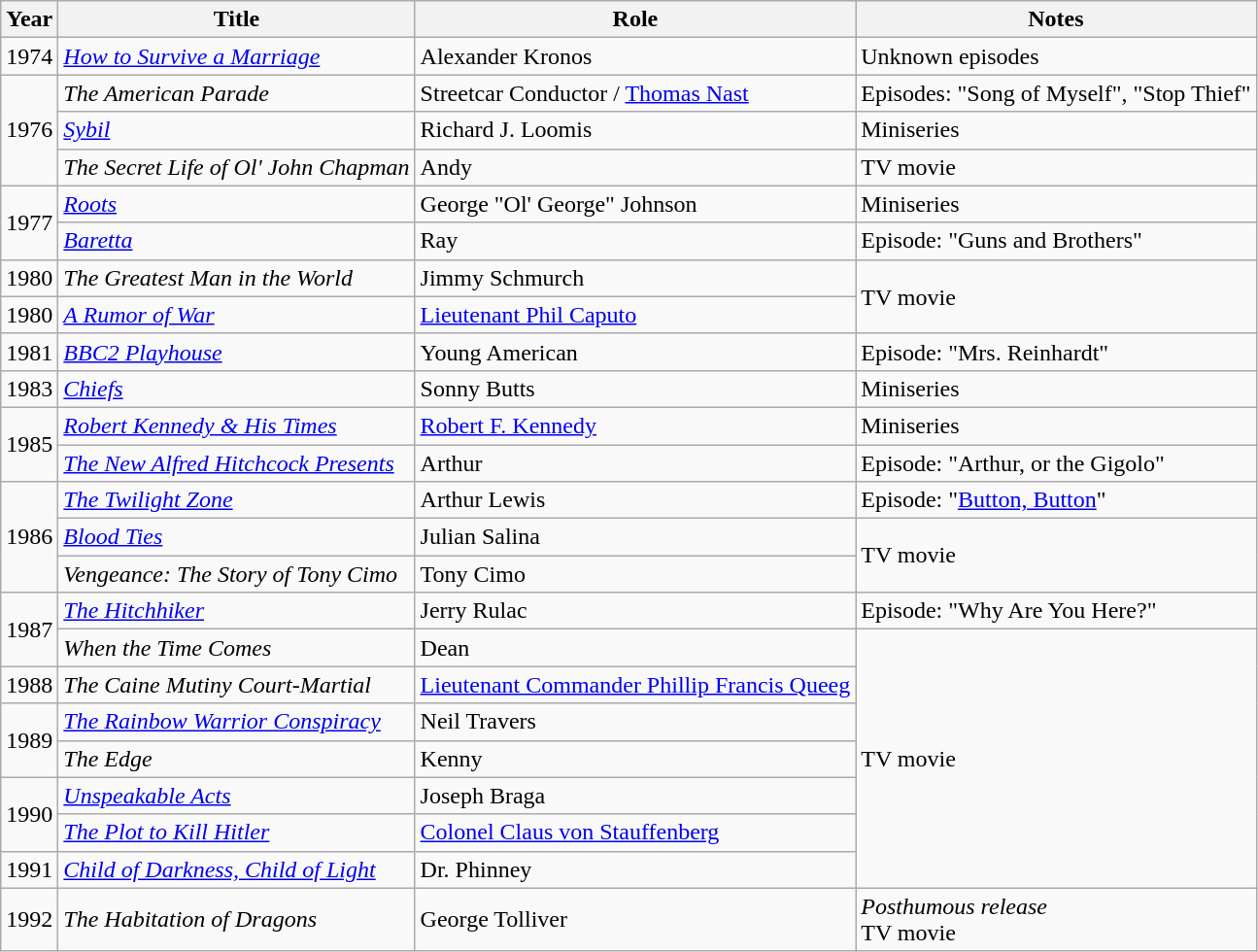<table class="wikitable sortable">
<tr>
<th>Year</th>
<th>Title</th>
<th>Role</th>
<th>Notes</th>
</tr>
<tr>
<td>1974</td>
<td><em><a href='#'>How to Survive a Marriage</a></em></td>
<td>Alexander Kronos</td>
<td>Unknown episodes</td>
</tr>
<tr>
<td rowspan="3">1976</td>
<td><em>The American Parade</em></td>
<td>Streetcar Conductor / <a href='#'>Thomas Nast</a></td>
<td>Episodes: "Song of Myself", "Stop Thief"</td>
</tr>
<tr>
<td><em><a href='#'>Sybil</a></em></td>
<td>Richard J. Loomis</td>
<td>Miniseries</td>
</tr>
<tr>
<td><em>The Secret Life of Ol' John Chapman</em></td>
<td>Andy</td>
<td>TV movie</td>
</tr>
<tr>
<td rowspan="2">1977</td>
<td><em><a href='#'>Roots</a></em></td>
<td>George "Ol' George" Johnson</td>
<td>Miniseries</td>
</tr>
<tr>
<td><em><a href='#'>Baretta</a></em></td>
<td>Ray</td>
<td>Episode: "Guns and Brothers"</td>
</tr>
<tr>
<td>1980</td>
<td><em>The Greatest Man in the World</em></td>
<td>Jimmy Schmurch</td>
<td rowspan="2">TV movie</td>
</tr>
<tr>
<td>1980</td>
<td><em><a href='#'>A Rumor of War</a></em></td>
<td><a href='#'>Lieutenant Phil Caputo</a></td>
</tr>
<tr>
<td>1981</td>
<td><em><a href='#'>BBC2 Playhouse</a></em></td>
<td>Young American</td>
<td>Episode: "Mrs. Reinhardt"</td>
</tr>
<tr>
<td>1983</td>
<td><em><a href='#'>Chiefs</a></em></td>
<td>Sonny Butts</td>
<td>Miniseries</td>
</tr>
<tr>
<td rowspan="2">1985</td>
<td><em><a href='#'>Robert Kennedy & His Times</a></em></td>
<td><a href='#'>Robert F. Kennedy</a></td>
<td>Miniseries</td>
</tr>
<tr>
<td><em><a href='#'>The New Alfred Hitchcock Presents</a></em></td>
<td>Arthur</td>
<td>Episode: "Arthur, or the Gigolo"</td>
</tr>
<tr>
<td rowspan="3">1986</td>
<td><em><a href='#'>The Twilight Zone</a></em></td>
<td>Arthur Lewis</td>
<td>Episode: "<a href='#'>Button, Button</a>"</td>
</tr>
<tr>
<td><em><a href='#'>Blood Ties</a></em></td>
<td>Julian Salina</td>
<td rowspan="2">TV movie</td>
</tr>
<tr>
<td><em>Vengeance: The Story of Tony Cimo</em></td>
<td>Tony Cimo</td>
</tr>
<tr>
<td rowspan="2">1987</td>
<td><em><a href='#'>The Hitchhiker</a></em></td>
<td>Jerry Rulac</td>
<td>Episode: "Why Are You Here?"</td>
</tr>
<tr>
<td><em>When the Time Comes</em></td>
<td>Dean</td>
<td rowspan="7">TV movie</td>
</tr>
<tr>
<td>1988</td>
<td><em>The Caine Mutiny Court-Martial</em></td>
<td><a href='#'>Lieutenant Commander Phillip Francis Queeg</a></td>
</tr>
<tr>
<td rowspan="2">1989</td>
<td><em><a href='#'>The Rainbow Warrior Conspiracy</a></em></td>
<td>Neil Travers</td>
</tr>
<tr>
<td><em>The Edge</em></td>
<td>Kenny</td>
</tr>
<tr>
<td rowspan="2">1990</td>
<td><em><a href='#'>Unspeakable Acts</a></em></td>
<td>Joseph Braga</td>
</tr>
<tr>
<td><em><a href='#'>The Plot to Kill Hitler</a></em></td>
<td><a href='#'>Colonel Claus von Stauffenberg</a></td>
</tr>
<tr>
<td>1991</td>
<td><em><a href='#'>Child of Darkness, Child of Light</a></em></td>
<td>Dr. Phinney</td>
</tr>
<tr>
<td>1992</td>
<td><em>The Habitation of Dragons</em></td>
<td>George Tolliver</td>
<td><em>Posthumous release</em><br>TV movie</td>
</tr>
</table>
